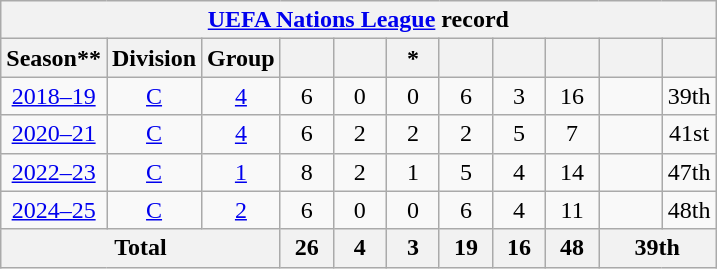<table class="wikitable" style="text-align: center;">
<tr>
<th colspan=11><a href='#'>UEFA Nations League</a> record</th>
</tr>
<tr>
<th>Season**</th>
<th>Division</th>
<th>Group</th>
<th width=28></th>
<th width=28></th>
<th width=28>*</th>
<th width=28></th>
<th width=28></th>
<th width=28></th>
<th width=35></th>
<th width=28></th>
</tr>
<tr>
<td><a href='#'>2018–19</a></td>
<td><a href='#'>C</a></td>
<td><a href='#'>4</a></td>
<td>6</td>
<td>0</td>
<td>0</td>
<td>6</td>
<td>3</td>
<td>16</td>
<td></td>
<td>39th</td>
</tr>
<tr>
<td><a href='#'>2020–21</a></td>
<td><a href='#'>C</a></td>
<td><a href='#'>4</a></td>
<td>6</td>
<td>2</td>
<td>2</td>
<td>2</td>
<td>5</td>
<td>7</td>
<td></td>
<td>41st</td>
</tr>
<tr>
<td><a href='#'>2022–23</a></td>
<td><a href='#'>C</a></td>
<td><a href='#'>1</a></td>
<td>8</td>
<td>2</td>
<td>1</td>
<td>5</td>
<td>4</td>
<td>14</td>
<td></td>
<td>47th</td>
</tr>
<tr>
<td><a href='#'>2024–25</a></td>
<td><a href='#'>C</a></td>
<td><a href='#'>2</a></td>
<td>6</td>
<td>0</td>
<td>0</td>
<td>6</td>
<td>4</td>
<td>11</td>
<td></td>
<td>48th</td>
</tr>
<tr>
<th colspan=3>Total</th>
<th>26</th>
<th>4</th>
<th>3</th>
<th>19</th>
<th>16</th>
<th>48</th>
<th colspan=2>39th</th>
</tr>
</table>
